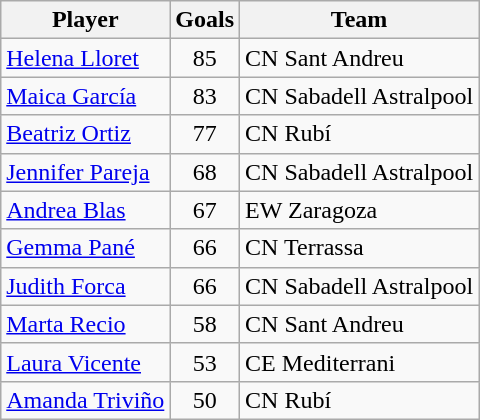<table class="wikitable">
<tr>
<th>Player</th>
<th>Goals</th>
<th>Team</th>
</tr>
<tr>
<td> <a href='#'>Helena Lloret</a></td>
<td style="text-align:center;">85</td>
<td>CN Sant Andreu</td>
</tr>
<tr>
<td> <a href='#'>Maica García</a></td>
<td style="text-align:center;">83</td>
<td>CN Sabadell Astralpool</td>
</tr>
<tr>
<td> <a href='#'>Beatriz Ortiz</a></td>
<td style="text-align:center;">77</td>
<td>CN Rubí</td>
</tr>
<tr>
<td> <a href='#'>Jennifer Pareja</a></td>
<td style="text-align:center;">68</td>
<td>CN Sabadell Astralpool</td>
</tr>
<tr>
<td> <a href='#'>Andrea Blas</a></td>
<td style="text-align:center;">67</td>
<td>EW Zaragoza</td>
</tr>
<tr>
<td> <a href='#'>Gemma Pané</a></td>
<td style="text-align:center;">66</td>
<td>CN Terrassa</td>
</tr>
<tr>
<td> <a href='#'>Judith Forca</a></td>
<td style="text-align:center;">66</td>
<td>CN Sabadell Astralpool</td>
</tr>
<tr>
<td> <a href='#'>Marta Recio</a></td>
<td style="text-align:center;">58</td>
<td>CN Sant Andreu</td>
</tr>
<tr>
<td> <a href='#'>Laura Vicente</a></td>
<td style="text-align:center;">53</td>
<td>CE Mediterrani</td>
</tr>
<tr>
<td> <a href='#'>Amanda Triviño</a></td>
<td style="text-align:center;">50</td>
<td>CN Rubí</td>
</tr>
</table>
